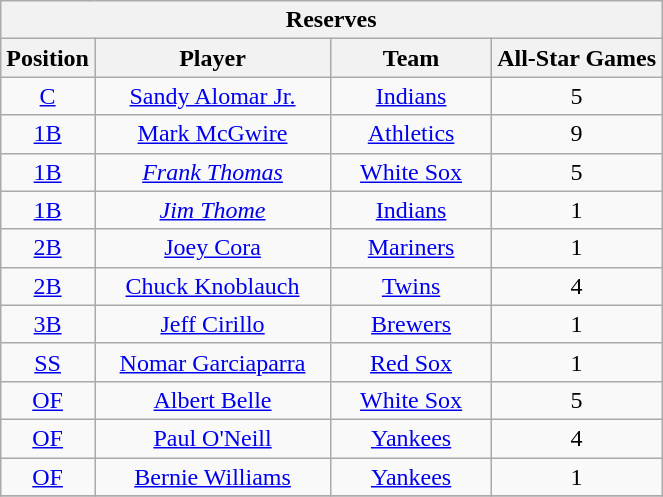<table class="wikitable" style="font-size: 100%; text-align:center;">
<tr>
<th colspan="4">Reserves</th>
</tr>
<tr>
<th>Position</th>
<th width="150">Player</th>
<th width="100">Team</th>
<th>All-Star Games</th>
</tr>
<tr>
<td><a href='#'>C</a></td>
<td><a href='#'>Sandy Alomar Jr.</a></td>
<td><a href='#'>Indians</a></td>
<td>5</td>
</tr>
<tr>
<td><a href='#'>1B</a></td>
<td><a href='#'>Mark McGwire</a></td>
<td><a href='#'>Athletics</a></td>
<td>9</td>
</tr>
<tr>
<td><a href='#'>1B</a></td>
<td><em><a href='#'>Frank Thomas</a></em></td>
<td><a href='#'>White Sox</a></td>
<td>5</td>
</tr>
<tr>
<td><a href='#'>1B</a></td>
<td><em><a href='#'>Jim Thome</a></em></td>
<td><a href='#'>Indians</a></td>
<td>1</td>
</tr>
<tr>
<td><a href='#'>2B</a></td>
<td><a href='#'>Joey Cora</a></td>
<td><a href='#'>Mariners</a></td>
<td>1</td>
</tr>
<tr>
<td><a href='#'>2B</a></td>
<td><a href='#'>Chuck Knoblauch</a></td>
<td><a href='#'>Twins</a></td>
<td>4</td>
</tr>
<tr>
<td><a href='#'>3B</a></td>
<td><a href='#'>Jeff Cirillo</a></td>
<td><a href='#'>Brewers</a></td>
<td>1</td>
</tr>
<tr>
<td><a href='#'>SS</a></td>
<td><a href='#'>Nomar Garciaparra</a></td>
<td><a href='#'>Red Sox</a></td>
<td>1</td>
</tr>
<tr>
<td><a href='#'>OF</a></td>
<td><a href='#'>Albert Belle</a></td>
<td><a href='#'>White Sox</a></td>
<td>5</td>
</tr>
<tr>
<td><a href='#'>OF</a></td>
<td><a href='#'>Paul O'Neill</a></td>
<td><a href='#'>Yankees</a></td>
<td>4</td>
</tr>
<tr>
<td><a href='#'>OF</a></td>
<td><a href='#'>Bernie Williams</a></td>
<td><a href='#'>Yankees</a></td>
<td>1</td>
</tr>
<tr>
</tr>
</table>
